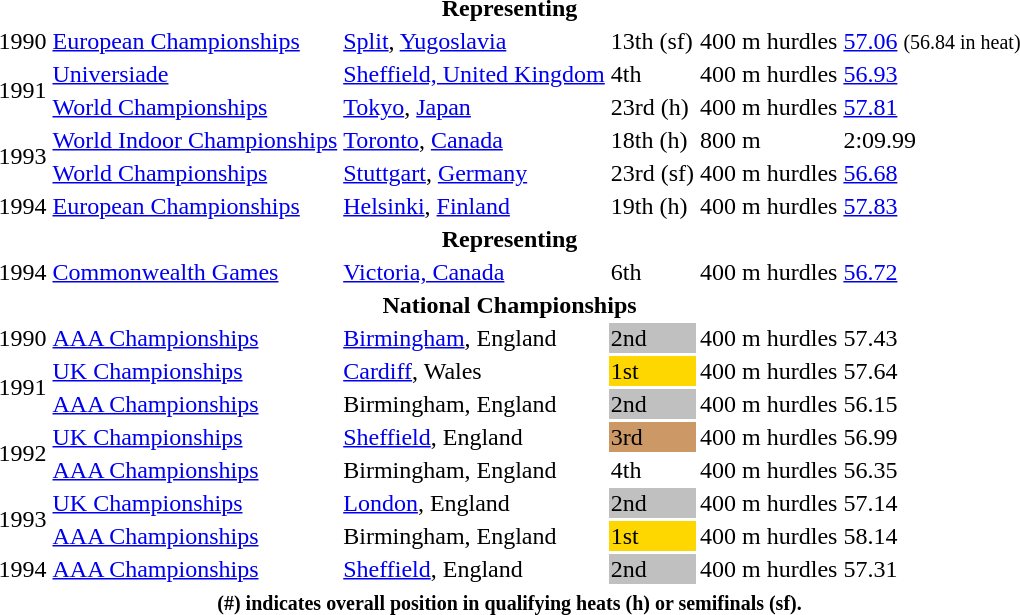<table>
<tr>
<th colspan="6">Representing </th>
</tr>
<tr>
<td>1990</td>
<td><a href='#'>European Championships</a></td>
<td><a href='#'>Split</a>, <a href='#'>Yugoslavia</a></td>
<td>13th (sf)</td>
<td>400 m hurdles</td>
<td><a href='#'>57.06</a> <small>(56.84 in heat)</small></td>
</tr>
<tr>
<td rowspan=2>1991</td>
<td><a href='#'>Universiade</a></td>
<td><a href='#'>Sheffield, United Kingdom</a></td>
<td>4th</td>
<td>400 m hurdles</td>
<td><a href='#'>56.93</a></td>
</tr>
<tr>
<td><a href='#'>World Championships</a></td>
<td><a href='#'>Tokyo</a>, <a href='#'>Japan</a></td>
<td>23rd (h)</td>
<td>400 m hurdles</td>
<td><a href='#'>57.81</a></td>
</tr>
<tr>
<td rowspan=2>1993</td>
<td><a href='#'>World Indoor Championships</a></td>
<td><a href='#'>Toronto</a>, <a href='#'>Canada</a></td>
<td>18th (h)</td>
<td>800 m</td>
<td>2:09.99</td>
</tr>
<tr>
<td><a href='#'>World Championships</a></td>
<td><a href='#'>Stuttgart</a>, <a href='#'>Germany</a></td>
<td>23rd (sf)</td>
<td>400 m hurdles</td>
<td><a href='#'>56.68</a></td>
</tr>
<tr>
<td>1994</td>
<td><a href='#'>European Championships</a></td>
<td><a href='#'>Helsinki</a>, <a href='#'>Finland</a></td>
<td>19th (h)</td>
<td>400 m hurdles</td>
<td><a href='#'>57.83</a></td>
</tr>
<tr>
<th colspan=6>Representing </th>
</tr>
<tr>
<td>1994</td>
<td><a href='#'>Commonwealth Games</a></td>
<td><a href='#'>Victoria, Canada</a></td>
<td>6th</td>
<td>400 m hurdles</td>
<td><a href='#'>56.72</a></td>
</tr>
<tr>
<th colspan=6><strong>National Championships</strong></th>
</tr>
<tr>
<td>1990</td>
<td><a href='#'>AAA Championships</a></td>
<td><a href='#'>Birmingham</a>, England</td>
<td bgcolor=silver>2nd</td>
<td>400 m hurdles</td>
<td>57.43</td>
</tr>
<tr>
<td rowspan=2>1991</td>
<td><a href='#'>UK Championships</a></td>
<td><a href='#'>Cardiff</a>, Wales</td>
<td bgcolor=gold>1st</td>
<td>400 m hurdles</td>
<td>57.64</td>
</tr>
<tr>
<td><a href='#'>AAA Championships</a></td>
<td>Birmingham, England</td>
<td bgcolor=silver>2nd</td>
<td>400  m hurdles</td>
<td>56.15</td>
</tr>
<tr>
<td rowspan=2>1992</td>
<td><a href='#'>UK Championships</a></td>
<td><a href='#'>Sheffield</a>, England</td>
<td bgcolor=cc9966>3rd</td>
<td>400 m hurdles</td>
<td>56.99</td>
</tr>
<tr>
<td><a href='#'>AAA Championships</a></td>
<td>Birmingham, England</td>
<td>4th</td>
<td>400 m hurdles</td>
<td>56.35</td>
</tr>
<tr>
<td rowspan=2>1993</td>
<td><a href='#'>UK Championships</a></td>
<td><a href='#'>London</a>, England</td>
<td bgcolor=silver>2nd</td>
<td>400 m hurdles</td>
<td>57.14</td>
</tr>
<tr>
<td><a href='#'>AAA Championships</a></td>
<td>Birmingham, England</td>
<td bgcolor=gold>1st</td>
<td>400 m hurdles</td>
<td>58.14</td>
</tr>
<tr>
<td>1994</td>
<td><a href='#'>AAA Championships</a></td>
<td><a href='#'>Sheffield</a>, England</td>
<td bgcolor=silver>2nd</td>
<td>400 m hurdles</td>
<td>57.31</td>
</tr>
<tr>
<th colspan=6><small>(#) <strong>indicates overall position in qualifying heats (h) or semifinals (sf)</strong>.</small></th>
</tr>
</table>
